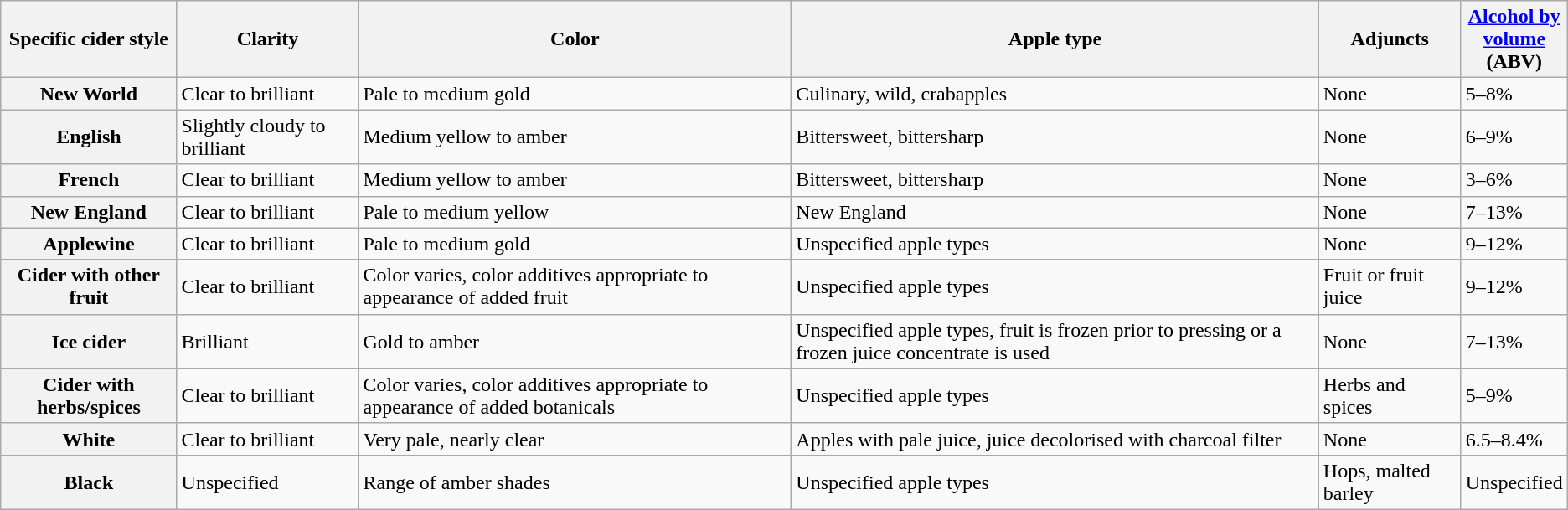<table class="wikitable">
<tr>
<th>Specific cider style</th>
<th>Clarity</th>
<th>Color</th>
<th>Apple type</th>
<th>Adjuncts</th>
<th><a href='#'>Alcohol by<br>volume</a><br>(ABV)</th>
</tr>
<tr>
<th>New World</th>
<td>Clear to brilliant</td>
<td>Pale to medium gold</td>
<td>Culinary, wild, crabapples</td>
<td>None</td>
<td>5–8%</td>
</tr>
<tr>
<th>English</th>
<td>Slightly cloudy to brilliant</td>
<td>Medium yellow to amber</td>
<td>Bittersweet, bittersharp</td>
<td>None</td>
<td>6–9%</td>
</tr>
<tr>
<th>French</th>
<td>Clear to brilliant</td>
<td>Medium yellow to amber</td>
<td>Bittersweet, bittersharp</td>
<td>None</td>
<td>3–6%</td>
</tr>
<tr>
<th>New England</th>
<td>Clear to brilliant</td>
<td>Pale to medium yellow</td>
<td>New England</td>
<td>None</td>
<td>7–13%</td>
</tr>
<tr>
<th>Applewine</th>
<td>Clear to brilliant</td>
<td>Pale to medium gold</td>
<td>Unspecified apple types</td>
<td>None</td>
<td>9–12%</td>
</tr>
<tr>
<th>Cider with other fruit</th>
<td>Clear to brilliant</td>
<td>Color varies, color additives appropriate to appearance of added fruit</td>
<td>Unspecified apple types</td>
<td>Fruit or fruit juice</td>
<td>9–12%</td>
</tr>
<tr>
<th>Ice cider</th>
<td>Brilliant</td>
<td>Gold to amber</td>
<td>Unspecified apple types, fruit is frozen prior to pressing or a frozen juice concentrate is used</td>
<td>None</td>
<td>7–13%</td>
</tr>
<tr>
<th>Cider with herbs/spices</th>
<td>Clear to brilliant</td>
<td>Color varies, color additives appropriate to appearance of added botanicals</td>
<td>Unspecified apple types</td>
<td>Herbs and spices</td>
<td>5–9%</td>
</tr>
<tr>
<th>White</th>
<td>Clear to brilliant</td>
<td>Very pale, nearly clear</td>
<td>Apples with pale juice, juice decolorised with charcoal filter</td>
<td>None</td>
<td>6.5–8.4%</td>
</tr>
<tr>
<th>Black</th>
<td>Unspecified</td>
<td>Range of amber shades</td>
<td>Unspecified apple types</td>
<td>Hops, malted barley</td>
<td>Unspecified</td>
</tr>
</table>
